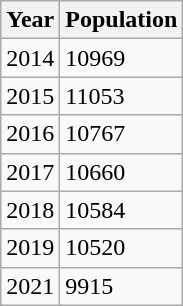<table class="wikitable">
<tr>
<th>Year</th>
<th>Population</th>
</tr>
<tr>
<td>2014</td>
<td>10969</td>
</tr>
<tr>
<td>2015</td>
<td>11053</td>
</tr>
<tr>
<td>2016</td>
<td>10767</td>
</tr>
<tr>
<td>2017</td>
<td>10660</td>
</tr>
<tr>
<td>2018</td>
<td>10584</td>
</tr>
<tr>
<td>2019</td>
<td>10520</td>
</tr>
<tr>
<td>2021</td>
<td>9915</td>
</tr>
</table>
